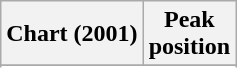<table class="wikitable sortable plainrowheaders" style="text-align:center">
<tr>
<th scope="col">Chart (2001)</th>
<th scope="col">Peak<br>position</th>
</tr>
<tr>
</tr>
<tr>
</tr>
</table>
